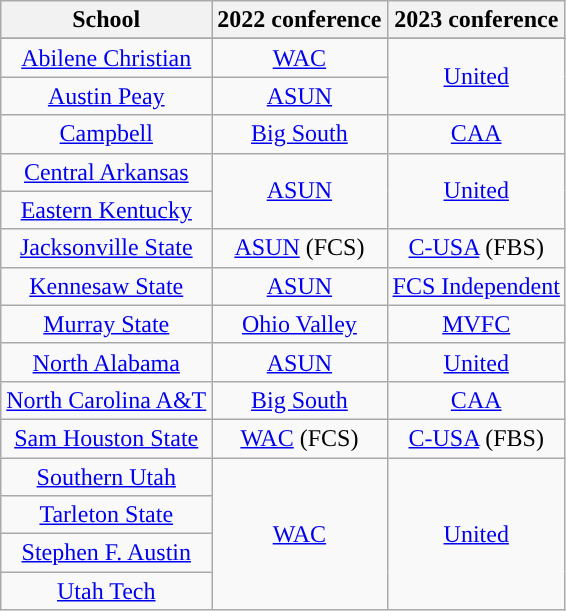<table class="wikitable sortable">
<tr>
<th>School</th>
<th>2022 conference</th>
<th>2023 conference</th>
</tr>
<tr>
</tr>
<tr style="text-align:center;">
</tr>
<tr>
</tr>
<tr style="text-align:center;">
<td><a href='#'>Abilene Christian</a></td>
<td><a href='#'>WAC</a></td>
<td rowspan="2"><a href='#'>United</a></td>
</tr>
<tr style="text-align:center;">
<td><a href='#'>Austin Peay</a></td>
<td><a href='#'>ASUN</a></td>
</tr>
<tr style="text-align:center;">
<td><a href='#'>Campbell</a></td>
<td><a href='#'>Big South</a></td>
<td><a href='#'>CAA</a></td>
</tr>
<tr style="text-align:center;">
<td><a href='#'>Central Arkansas</a></td>
<td rowspan="2"><a href='#'>ASUN</a></td>
<td rowspan="2"><a href='#'>United</a></td>
</tr>
<tr style="text-align:center;">
<td><a href='#'>Eastern Kentucky</a></td>
</tr>
<tr style="text-align:center;">
<td><a href='#'>Jacksonville State</a></td>
<td><a href='#'>ASUN</a> (FCS)</td>
<td><a href='#'>C-USA</a> (FBS)</td>
</tr>
<tr style="text-align:center;">
<td><a href='#'>Kennesaw State</a></td>
<td><a href='#'>ASUN</a></td>
<td><a href='#'>FCS Independent</a></td>
</tr>
<tr style="text-align:center;">
<td><a href='#'>Murray State</a></td>
<td><a href='#'>Ohio Valley</a></td>
<td><a href='#'>MVFC</a></td>
</tr>
<tr style="text-align:center;">
<td><a href='#'>North Alabama</a></td>
<td><a href='#'>ASUN</a></td>
<td><a href='#'>United</a></td>
</tr>
<tr style="text-align:center;">
<td><a href='#'>North Carolina A&T</a></td>
<td><a href='#'>Big South</a></td>
<td><a href='#'>CAA</a></td>
</tr>
<tr style="text-align:center;">
<td><a href='#'>Sam Houston State</a></td>
<td><a href='#'>WAC</a> (FCS)</td>
<td><a href='#'>C-USA</a> (FBS)</td>
</tr>
<tr style="text-align:center;">
<td><a href='#'>Southern Utah</a></td>
<td rowspan="4"><a href='#'>WAC</a></td>
<td rowspan="4"><a href='#'>United</a></td>
</tr>
<tr style="text-align:center;">
<td><a href='#'>Tarleton State</a></td>
</tr>
<tr style="text-align:center;">
<td><a href='#'>Stephen F. Austin</a></td>
</tr>
<tr style="text-align:center;">
<td><a href='#'>Utah Tech</a></td>
</tr>
</table>
